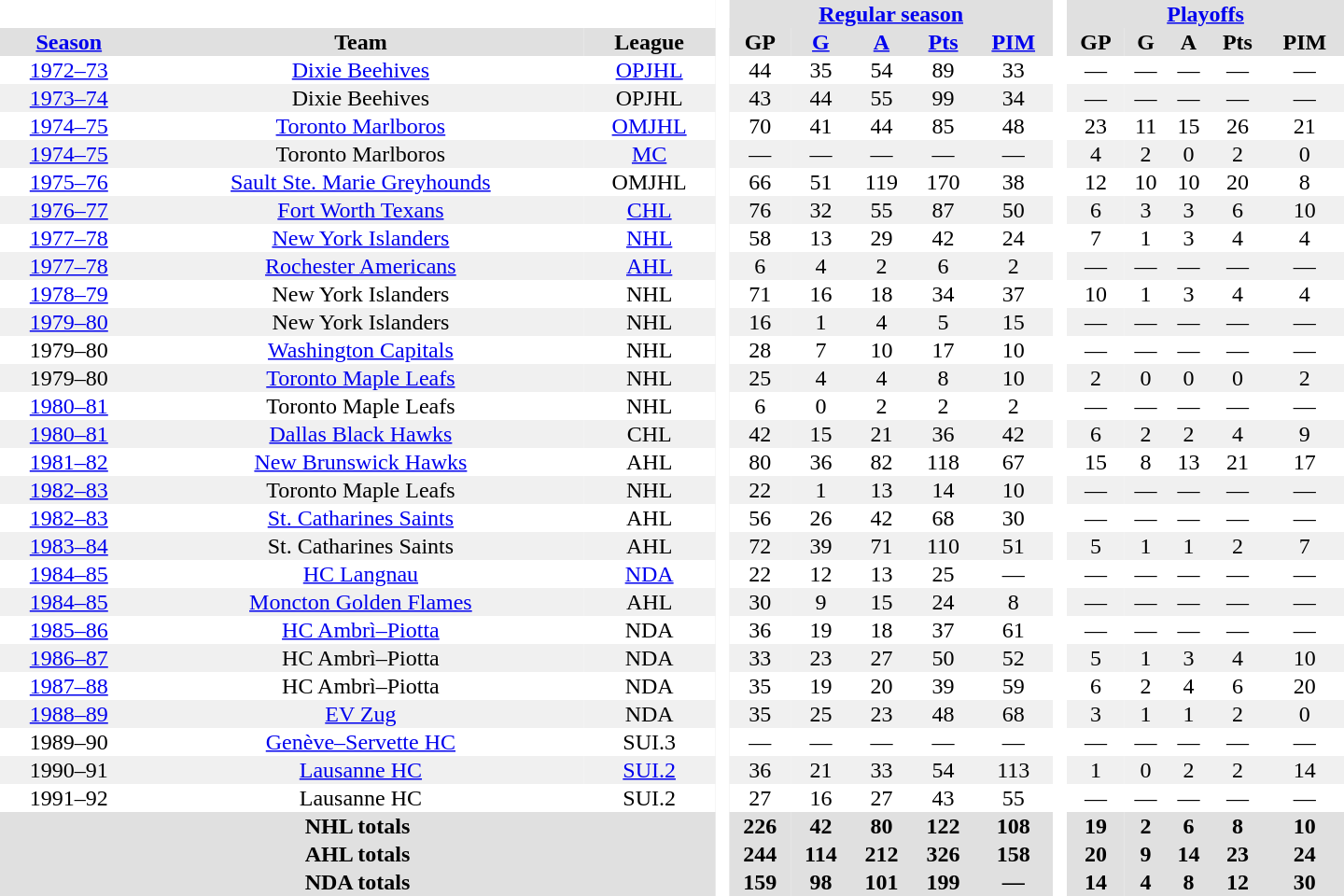<table border="0" cellpadding="1" cellspacing="0" style="text-align:center; width:60em">
<tr bgcolor="#e0e0e0">
<th colspan="3" bgcolor="#ffffff"> </th>
<th rowspan="99" bgcolor="#ffffff"> </th>
<th colspan="5"><a href='#'>Regular season</a></th>
<th rowspan="99" bgcolor="#ffffff"> </th>
<th colspan="5"><a href='#'>Playoffs</a></th>
</tr>
<tr bgcolor="#e0e0e0">
<th><a href='#'>Season</a></th>
<th>Team</th>
<th>League</th>
<th>GP</th>
<th><a href='#'>G</a></th>
<th><a href='#'>A</a></th>
<th><a href='#'>Pts</a></th>
<th><a href='#'>PIM</a></th>
<th>GP</th>
<th>G</th>
<th>A</th>
<th>Pts</th>
<th>PIM</th>
</tr>
<tr>
<td><a href='#'>1972–73</a></td>
<td><a href='#'>Dixie Beehives</a></td>
<td><a href='#'>OPJHL</a></td>
<td>44</td>
<td>35</td>
<td>54</td>
<td>89</td>
<td>33</td>
<td>—</td>
<td>—</td>
<td>—</td>
<td>—</td>
<td>—</td>
</tr>
<tr bgcolor="#f0f0f0">
<td><a href='#'>1973–74</a></td>
<td>Dixie Beehives</td>
<td>OPJHL</td>
<td>43</td>
<td>44</td>
<td>55</td>
<td>99</td>
<td>34</td>
<td>—</td>
<td>—</td>
<td>—</td>
<td>—</td>
<td>—</td>
</tr>
<tr>
<td><a href='#'>1974–75</a></td>
<td><a href='#'>Toronto Marlboros</a></td>
<td><a href='#'>OMJHL</a></td>
<td>70</td>
<td>41</td>
<td>44</td>
<td>85</td>
<td>48</td>
<td>23</td>
<td>11</td>
<td>15</td>
<td>26</td>
<td>21</td>
</tr>
<tr bgcolor="#f0f0f0">
<td><a href='#'>1974–75</a></td>
<td>Toronto Marlboros</td>
<td><a href='#'>MC</a></td>
<td>—</td>
<td>—</td>
<td>—</td>
<td>—</td>
<td>—</td>
<td>4</td>
<td>2</td>
<td>0</td>
<td>2</td>
<td>0</td>
</tr>
<tr>
<td><a href='#'>1975–76</a></td>
<td><a href='#'>Sault Ste. Marie Greyhounds</a></td>
<td>OMJHL</td>
<td>66</td>
<td>51</td>
<td>119</td>
<td>170</td>
<td>38</td>
<td>12</td>
<td>10</td>
<td>10</td>
<td>20</td>
<td>8</td>
</tr>
<tr bgcolor="#f0f0f0">
<td><a href='#'>1976–77</a></td>
<td><a href='#'>Fort Worth Texans</a></td>
<td><a href='#'>CHL</a></td>
<td>76</td>
<td>32</td>
<td>55</td>
<td>87</td>
<td>50</td>
<td>6</td>
<td>3</td>
<td>3</td>
<td>6</td>
<td>10</td>
</tr>
<tr>
<td><a href='#'>1977–78</a></td>
<td><a href='#'>New York Islanders</a></td>
<td><a href='#'>NHL</a></td>
<td>58</td>
<td>13</td>
<td>29</td>
<td>42</td>
<td>24</td>
<td>7</td>
<td>1</td>
<td>3</td>
<td>4</td>
<td>4</td>
</tr>
<tr bgcolor="#f0f0f0">
<td><a href='#'>1977–78</a></td>
<td><a href='#'>Rochester Americans</a></td>
<td><a href='#'>AHL</a></td>
<td>6</td>
<td>4</td>
<td>2</td>
<td>6</td>
<td>2</td>
<td>—</td>
<td>—</td>
<td>—</td>
<td>—</td>
<td>—</td>
</tr>
<tr>
<td><a href='#'>1978–79</a></td>
<td>New York Islanders</td>
<td>NHL</td>
<td>71</td>
<td>16</td>
<td>18</td>
<td>34</td>
<td>37</td>
<td>10</td>
<td>1</td>
<td>3</td>
<td>4</td>
<td>4</td>
</tr>
<tr bgcolor="#f0f0f0">
<td><a href='#'>1979–80</a></td>
<td>New York Islanders</td>
<td>NHL</td>
<td>16</td>
<td>1</td>
<td>4</td>
<td>5</td>
<td>15</td>
<td>—</td>
<td>—</td>
<td>—</td>
<td>—</td>
<td>—</td>
</tr>
<tr>
<td>1979–80</td>
<td><a href='#'>Washington Capitals</a></td>
<td>NHL</td>
<td>28</td>
<td>7</td>
<td>10</td>
<td>17</td>
<td>10</td>
<td>—</td>
<td>—</td>
<td>—</td>
<td>—</td>
<td>—</td>
</tr>
<tr bgcolor="#f0f0f0">
<td>1979–80</td>
<td><a href='#'>Toronto Maple Leafs</a></td>
<td>NHL</td>
<td>25</td>
<td>4</td>
<td>4</td>
<td>8</td>
<td>10</td>
<td>2</td>
<td>0</td>
<td>0</td>
<td>0</td>
<td>2</td>
</tr>
<tr>
<td><a href='#'>1980–81</a></td>
<td>Toronto Maple Leafs</td>
<td>NHL</td>
<td>6</td>
<td>0</td>
<td>2</td>
<td>2</td>
<td>2</td>
<td>—</td>
<td>—</td>
<td>—</td>
<td>—</td>
<td>—</td>
</tr>
<tr bgcolor="#f0f0f0">
<td><a href='#'>1980–81</a></td>
<td><a href='#'>Dallas Black Hawks</a></td>
<td>CHL</td>
<td>42</td>
<td>15</td>
<td>21</td>
<td>36</td>
<td>42</td>
<td>6</td>
<td>2</td>
<td>2</td>
<td>4</td>
<td>9</td>
</tr>
<tr>
<td><a href='#'>1981–82</a></td>
<td><a href='#'>New Brunswick Hawks</a></td>
<td>AHL</td>
<td>80</td>
<td>36</td>
<td>82</td>
<td>118</td>
<td>67</td>
<td>15</td>
<td>8</td>
<td>13</td>
<td>21</td>
<td>17</td>
</tr>
<tr bgcolor="#f0f0f0">
<td><a href='#'>1982–83</a></td>
<td>Toronto Maple Leafs</td>
<td>NHL</td>
<td>22</td>
<td>1</td>
<td>13</td>
<td>14</td>
<td>10</td>
<td>—</td>
<td>—</td>
<td>—</td>
<td>—</td>
<td>—</td>
</tr>
<tr>
<td><a href='#'>1982–83</a></td>
<td><a href='#'>St. Catharines Saints</a></td>
<td>AHL</td>
<td>56</td>
<td>26</td>
<td>42</td>
<td>68</td>
<td>30</td>
<td>—</td>
<td>—</td>
<td>—</td>
<td>—</td>
<td>—</td>
</tr>
<tr bgcolor="#f0f0f0">
<td><a href='#'>1983–84</a></td>
<td>St. Catharines Saints</td>
<td>AHL</td>
<td>72</td>
<td>39</td>
<td>71</td>
<td>110</td>
<td>51</td>
<td>5</td>
<td>1</td>
<td>1</td>
<td>2</td>
<td>7</td>
</tr>
<tr>
<td><a href='#'>1984–85</a></td>
<td><a href='#'>HC Langnau</a></td>
<td><a href='#'>NDA</a></td>
<td>22</td>
<td>12</td>
<td>13</td>
<td>25</td>
<td>—</td>
<td>—</td>
<td>—</td>
<td>—</td>
<td>—</td>
<td>—</td>
</tr>
<tr bgcolor="#f0f0f0">
<td><a href='#'>1984–85</a></td>
<td><a href='#'>Moncton Golden Flames</a></td>
<td>AHL</td>
<td>30</td>
<td>9</td>
<td>15</td>
<td>24</td>
<td>8</td>
<td>—</td>
<td>—</td>
<td>—</td>
<td>—</td>
<td>—</td>
</tr>
<tr>
<td><a href='#'>1985–86</a></td>
<td><a href='#'>HC Ambrì–Piotta</a></td>
<td>NDA</td>
<td>36</td>
<td>19</td>
<td>18</td>
<td>37</td>
<td>61</td>
<td>—</td>
<td>—</td>
<td>—</td>
<td>—</td>
<td>—</td>
</tr>
<tr bgcolor="#f0f0f0">
<td><a href='#'>1986–87</a></td>
<td>HC Ambrì–Piotta</td>
<td>NDA</td>
<td>33</td>
<td>23</td>
<td>27</td>
<td>50</td>
<td>52</td>
<td>5</td>
<td>1</td>
<td>3</td>
<td>4</td>
<td>10</td>
</tr>
<tr>
<td><a href='#'>1987–88</a></td>
<td>HC Ambrì–Piotta</td>
<td>NDA</td>
<td>35</td>
<td>19</td>
<td>20</td>
<td>39</td>
<td>59</td>
<td>6</td>
<td>2</td>
<td>4</td>
<td>6</td>
<td>20</td>
</tr>
<tr bgcolor="#f0f0f0">
<td><a href='#'>1988–89</a></td>
<td><a href='#'>EV Zug</a></td>
<td>NDA</td>
<td>35</td>
<td>25</td>
<td>23</td>
<td>48</td>
<td>68</td>
<td>3</td>
<td>1</td>
<td>1</td>
<td>2</td>
<td>0</td>
</tr>
<tr>
<td>1989–90</td>
<td><a href='#'>Genève–Servette HC</a></td>
<td>SUI.3</td>
<td>—</td>
<td>—</td>
<td>—</td>
<td>—</td>
<td>—</td>
<td>—</td>
<td>—</td>
<td>—</td>
<td>—</td>
<td>—</td>
</tr>
<tr bgcolor="#f0f0f0">
<td>1990–91</td>
<td><a href='#'>Lausanne HC</a></td>
<td><a href='#'>SUI.2</a></td>
<td>36</td>
<td>21</td>
<td>33</td>
<td>54</td>
<td>113</td>
<td>1</td>
<td>0</td>
<td>2</td>
<td>2</td>
<td>14</td>
</tr>
<tr>
<td>1991–92</td>
<td>Lausanne HC</td>
<td>SUI.2</td>
<td>27</td>
<td>16</td>
<td>27</td>
<td>43</td>
<td>55</td>
<td>—</td>
<td>—</td>
<td>—</td>
<td>—</td>
<td>—</td>
</tr>
<tr bgcolor="#e0e0e0">
<th colspan="3">NHL totals</th>
<th>226</th>
<th>42</th>
<th>80</th>
<th>122</th>
<th>108</th>
<th>19</th>
<th>2</th>
<th>6</th>
<th>8</th>
<th>10</th>
</tr>
<tr bgcolor="#e0e0e0">
<th colspan="3">AHL totals</th>
<th>244</th>
<th>114</th>
<th>212</th>
<th>326</th>
<th>158</th>
<th>20</th>
<th>9</th>
<th>14</th>
<th>23</th>
<th>24</th>
</tr>
<tr bgcolor="#e0e0e0">
<th colspan="3">NDA totals</th>
<th>159</th>
<th>98</th>
<th>101</th>
<th>199</th>
<th>—</th>
<th>14</th>
<th>4</th>
<th>8</th>
<th>12</th>
<th>30</th>
</tr>
</table>
